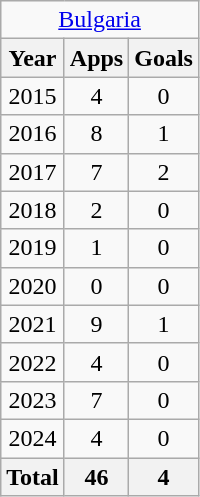<table class="wikitable" style="text-align:center">
<tr>
<td colspan=3><a href='#'>Bulgaria</a></td>
</tr>
<tr>
<th>Year</th>
<th>Apps</th>
<th>Goals</th>
</tr>
<tr>
<td>2015</td>
<td>4</td>
<td>0</td>
</tr>
<tr>
<td>2016</td>
<td>8</td>
<td>1</td>
</tr>
<tr>
<td>2017</td>
<td>7</td>
<td>2</td>
</tr>
<tr>
<td>2018</td>
<td>2</td>
<td>0</td>
</tr>
<tr>
<td>2019</td>
<td>1</td>
<td>0</td>
</tr>
<tr>
<td>2020</td>
<td>0</td>
<td>0</td>
</tr>
<tr>
<td>2021</td>
<td>9</td>
<td>1</td>
</tr>
<tr>
<td>2022</td>
<td>4</td>
<td>0</td>
</tr>
<tr>
<td>2023</td>
<td>7</td>
<td>0</td>
</tr>
<tr>
<td>2024</td>
<td>4</td>
<td>0</td>
</tr>
<tr>
<th>Total</th>
<th>46</th>
<th>4</th>
</tr>
</table>
